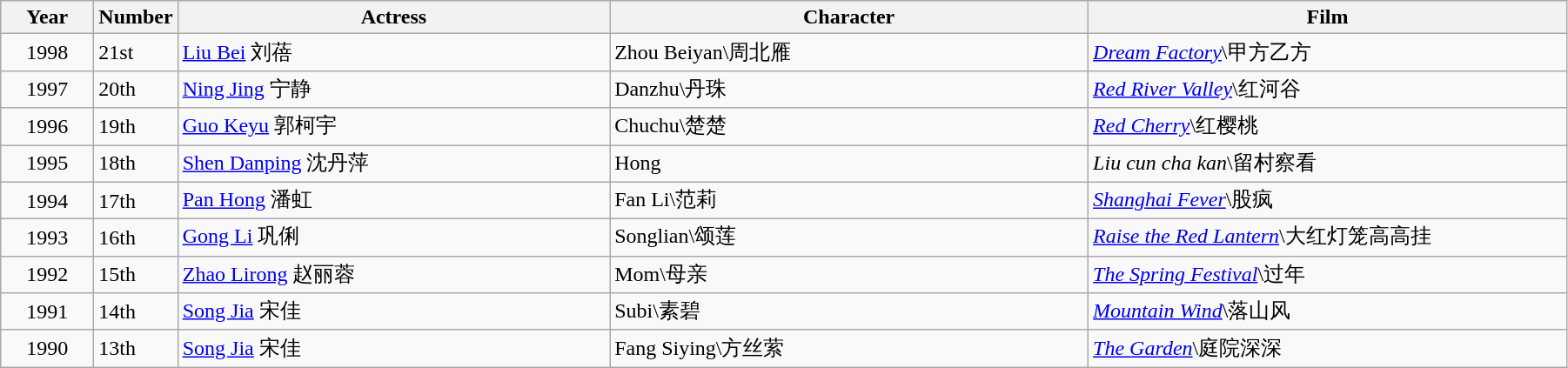<table class="wikitable" width="95%" align="center">
<tr>
<th width="6%">Year</th>
<th width="4%">Number</th>
<th width="28%">Actress</th>
<th width="31%">Character</th>
<th width="31%">Film</th>
</tr>
<tr>
<td style="text-align:center;">1998</td>
<td>21st</td>
<td><a href='#'>Liu Bei</a> 刘蓓</td>
<td>Zhou Beiyan\周北雁</td>
<td><em><a href='#'>Dream Factory</a></em>\甲方乙方</td>
</tr>
<tr>
<td style="text-align:center;">1997</td>
<td>20th</td>
<td><a href='#'>Ning Jing</a> 宁静</td>
<td>Danzhu\丹珠</td>
<td><em><a href='#'>Red River Valley</a></em>\红河谷</td>
</tr>
<tr>
<td style="text-align:center;">1996</td>
<td>19th</td>
<td><a href='#'>Guo Keyu</a> 郭柯宇</td>
<td>Chuchu\楚楚</td>
<td><em><a href='#'>Red Cherry</a></em>\红樱桃</td>
</tr>
<tr>
<td style="text-align:center;">1995</td>
<td>18th</td>
<td><a href='#'>Shen Danping</a> 沈丹萍</td>
<td>Hong</td>
<td><em>Liu cun cha kan</em>\留村察看</td>
</tr>
<tr>
<td style="text-align:center;">1994</td>
<td>17th</td>
<td><a href='#'>Pan Hong</a> 潘虹</td>
<td>Fan Li\范莉</td>
<td><em><a href='#'>Shanghai Fever</a></em>\股疯</td>
</tr>
<tr>
<td style="text-align:center;">1993</td>
<td>16th</td>
<td><a href='#'>Gong Li</a> 巩俐</td>
<td>Songlian\颂莲</td>
<td><em><a href='#'>Raise the Red Lantern</a></em>\大红灯笼高高挂</td>
</tr>
<tr>
<td style="text-align:center;">1992</td>
<td>15th</td>
<td><a href='#'>Zhao Lirong</a> 赵丽蓉</td>
<td>Mom\母亲</td>
<td><em><a href='#'>The Spring Festival</a></em>\过年</td>
</tr>
<tr>
<td style="text-align:center;">1991</td>
<td>14th</td>
<td><a href='#'>Song Jia</a> 宋佳</td>
<td>Subi\素碧</td>
<td><em><a href='#'>Mountain Wind</a></em>\落山风</td>
</tr>
<tr>
<td style="text-align:center;">1990</td>
<td>13th</td>
<td><a href='#'>Song Jia</a> 宋佳</td>
<td>Fang Siying\方丝萦</td>
<td><em><a href='#'>The Garden</a></em>\庭院深深</td>
</tr>
</table>
